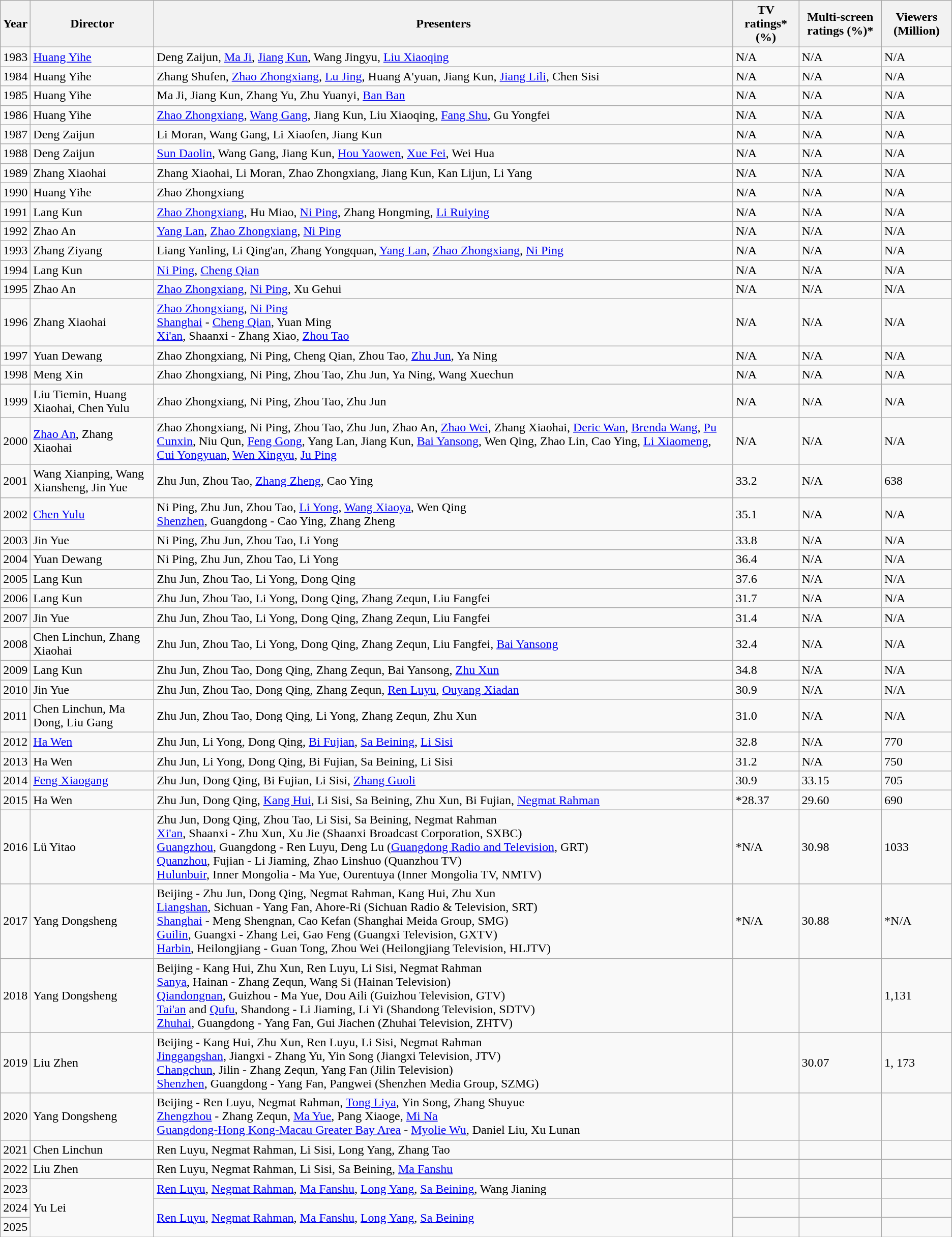<table class="wikitable">
<tr>
<th>Year</th>
<th>Director</th>
<th>Presenters</th>
<th>TV ratings* (%)</th>
<th>Multi-screen ratings (%)*</th>
<th>Viewers (Million)</th>
</tr>
<tr>
<td>1983</td>
<td><a href='#'>Huang Yihe</a></td>
<td>Deng Zaijun, <a href='#'>Ma Ji</a>, <a href='#'>Jiang Kun</a>, Wang Jingyu, <a href='#'>Liu Xiaoqing</a></td>
<td>N/A</td>
<td>N/A</td>
<td>N/A</td>
</tr>
<tr>
<td>1984</td>
<td>Huang Yihe</td>
<td>Zhang Shufen, <a href='#'>Zhao Zhongxiang</a>, <a href='#'>Lu Jing</a>, Huang A'yuan, Jiang Kun, <a href='#'>Jiang Lili</a>, Chen Sisi</td>
<td>N/A</td>
<td>N/A</td>
<td>N/A</td>
</tr>
<tr>
<td>1985</td>
<td>Huang Yihe</td>
<td>Ma Ji, Jiang Kun, Zhang Yu, Zhu Yuanyi, <a href='#'>Ban Ban</a></td>
<td>N/A</td>
<td>N/A</td>
<td>N/A</td>
</tr>
<tr>
<td>1986</td>
<td>Huang Yihe</td>
<td><a href='#'>Zhao Zhongxiang</a>, <a href='#'>Wang Gang</a>, Jiang Kun, Liu Xiaoqing, <a href='#'>Fang Shu</a>, Gu Yongfei</td>
<td>N/A</td>
<td>N/A</td>
<td>N/A</td>
</tr>
<tr>
<td>1987</td>
<td>Deng Zaijun</td>
<td>Li Moran, Wang Gang, Li Xiaofen, Jiang Kun</td>
<td>N/A</td>
<td>N/A</td>
<td>N/A</td>
</tr>
<tr>
<td>1988</td>
<td>Deng Zaijun</td>
<td><a href='#'>Sun Daolin</a>, Wang Gang, Jiang Kun, <a href='#'>Hou Yaowen</a>, <a href='#'>Xue Fei</a>, Wei Hua</td>
<td>N/A</td>
<td>N/A</td>
<td>N/A</td>
</tr>
<tr>
<td>1989</td>
<td>Zhang Xiaohai</td>
<td>Zhang Xiaohai, Li Moran, Zhao Zhongxiang, Jiang Kun, Kan Lijun, Li Yang</td>
<td>N/A</td>
<td>N/A</td>
<td>N/A</td>
</tr>
<tr>
<td>1990</td>
<td>Huang Yihe</td>
<td>Zhao Zhongxiang</td>
<td>N/A</td>
<td>N/A</td>
<td>N/A</td>
</tr>
<tr>
<td>1991</td>
<td>Lang Kun</td>
<td><a href='#'>Zhao Zhongxiang</a>, Hu Miao, <a href='#'>Ni Ping</a>, Zhang Hongming, <a href='#'>Li Ruiying</a></td>
<td>N/A</td>
<td>N/A</td>
<td>N/A</td>
</tr>
<tr>
<td>1992</td>
<td>Zhao An</td>
<td><a href='#'>Yang Lan</a>, <a href='#'>Zhao Zhongxiang</a>, <a href='#'>Ni Ping</a></td>
<td>N/A</td>
<td>N/A</td>
<td>N/A</td>
</tr>
<tr>
<td>1993</td>
<td>Zhang Ziyang</td>
<td>Liang Yanling, Li Qing'an, Zhang Yongquan, <a href='#'>Yang Lan</a>, <a href='#'>Zhao Zhongxiang</a>, <a href='#'>Ni Ping</a></td>
<td>N/A</td>
<td>N/A</td>
<td>N/A</td>
</tr>
<tr>
<td>1994</td>
<td>Lang Kun</td>
<td><a href='#'>Ni Ping</a>, <a href='#'>Cheng Qian</a></td>
<td>N/A</td>
<td>N/A</td>
<td>N/A</td>
</tr>
<tr>
<td>1995</td>
<td>Zhao An</td>
<td><a href='#'>Zhao Zhongxiang</a>, <a href='#'>Ni Ping</a>, Xu Gehui</td>
<td>N/A</td>
<td>N/A</td>
<td>N/A</td>
</tr>
<tr>
<td>1996</td>
<td>Zhang Xiaohai</td>
<td><a href='#'>Zhao Zhongxiang</a>, <a href='#'>Ni Ping</a><br><a href='#'>Shanghai</a> - <a href='#'>Cheng Qian</a>, Yuan Ming<br><a href='#'>Xi'an</a>, Shaanxi - Zhang Xiao, <a href='#'>Zhou Tao</a></td>
<td>N/A</td>
<td>N/A</td>
<td>N/A</td>
</tr>
<tr>
<td>1997</td>
<td>Yuan Dewang</td>
<td>Zhao Zhongxiang, Ni Ping, Cheng Qian, Zhou Tao, <a href='#'>Zhu Jun</a>, Ya Ning</td>
<td>N/A</td>
<td>N/A</td>
<td>N/A</td>
</tr>
<tr>
<td>1998</td>
<td>Meng Xin</td>
<td>Zhao Zhongxiang, Ni Ping, Zhou Tao, Zhu Jun, Ya Ning, Wang Xuechun</td>
<td>N/A</td>
<td>N/A</td>
<td>N/A</td>
</tr>
<tr>
<td>1999</td>
<td>Liu Tiemin, Huang Xiaohai, Chen Yulu</td>
<td>Zhao Zhongxiang, Ni Ping, Zhou Tao, Zhu Jun</td>
<td>N/A</td>
<td>N/A</td>
<td>N/A</td>
</tr>
<tr>
<td>2000</td>
<td><a href='#'>Zhao An</a>, Zhang Xiaohai</td>
<td>Zhao Zhongxiang, Ni Ping, Zhou Tao, Zhu Jun, Zhao An, <a href='#'>Zhao Wei</a>, Zhang Xiaohai, <a href='#'>Deric Wan</a>, <a href='#'>Brenda Wang</a>, <a href='#'>Pu Cunxin</a>, Niu Qun, <a href='#'>Feng Gong</a>, Yang Lan, Jiang Kun, <a href='#'>Bai Yansong</a>, Wen Qing, Zhao Lin, Cao Ying, <a href='#'>Li Xiaomeng</a>, <a href='#'>Cui Yongyuan</a>, <a href='#'>Wen Xingyu</a>, <a href='#'>Ju Ping</a></td>
<td>N/A</td>
<td>N/A</td>
<td>N/A</td>
</tr>
<tr>
<td>2001</td>
<td>Wang Xianping, Wang Xiansheng, Jin Yue</td>
<td>Zhu Jun, Zhou Tao, <a href='#'>Zhang Zheng</a>, Cao Ying</td>
<td>33.2</td>
<td>N/A</td>
<td>638</td>
</tr>
<tr>
<td>2002</td>
<td><a href='#'>Chen Yulu</a></td>
<td>Ni Ping, Zhu Jun, Zhou Tao, <a href='#'>Li Yong</a>, <a href='#'>Wang Xiaoya</a>, Wen Qing<br> <a href='#'>Shenzhen</a>, Guangdong - Cao Ying, Zhang Zheng</td>
<td>35.1</td>
<td>N/A</td>
<td>N/A</td>
</tr>
<tr>
<td>2003</td>
<td>Jin Yue</td>
<td>Ni Ping, Zhu Jun, Zhou Tao, Li Yong</td>
<td>33.8</td>
<td>N/A</td>
<td>N/A</td>
</tr>
<tr>
<td>2004</td>
<td>Yuan Dewang</td>
<td>Ni Ping, Zhu Jun, Zhou Tao, Li Yong</td>
<td>36.4</td>
<td>N/A</td>
<td>N/A</td>
</tr>
<tr>
<td>2005</td>
<td>Lang Kun</td>
<td>Zhu Jun, Zhou Tao, Li Yong, Dong Qing</td>
<td>37.6</td>
<td>N/A</td>
<td>N/A</td>
</tr>
<tr>
<td>2006</td>
<td>Lang Kun</td>
<td>Zhu Jun, Zhou Tao, Li Yong, Dong Qing, Zhang Zequn, Liu Fangfei</td>
<td>31.7</td>
<td>N/A</td>
<td>N/A</td>
</tr>
<tr>
<td>2007</td>
<td>Jin Yue</td>
<td>Zhu Jun, Zhou Tao, Li Yong, Dong Qing, Zhang Zequn, Liu Fangfei</td>
<td>31.4</td>
<td>N/A</td>
<td>N/A</td>
</tr>
<tr>
<td>2008</td>
<td>Chen Linchun, Zhang Xiaohai</td>
<td>Zhu Jun, Zhou Tao, Li Yong, Dong Qing, Zhang Zequn, Liu Fangfei, <a href='#'>Bai Yansong</a></td>
<td>32.4</td>
<td>N/A</td>
<td>N/A</td>
</tr>
<tr>
<td>2009</td>
<td>Lang Kun</td>
<td>Zhu Jun, Zhou Tao, Dong Qing, Zhang Zequn, Bai Yansong, <a href='#'>Zhu Xun</a></td>
<td>34.8</td>
<td>N/A</td>
<td>N/A</td>
</tr>
<tr>
<td>2010</td>
<td>Jin Yue</td>
<td>Zhu Jun, Zhou Tao, Dong Qing, Zhang Zequn, <a href='#'>Ren Luyu</a>, <a href='#'>Ouyang Xiadan</a></td>
<td>30.9</td>
<td>N/A</td>
<td>N/A</td>
</tr>
<tr>
<td>2011</td>
<td>Chen Linchun, Ma Dong, Liu Gang</td>
<td>Zhu Jun, Zhou Tao, Dong Qing, Li Yong, Zhang Zequn, Zhu Xun</td>
<td>31.0</td>
<td>N/A</td>
<td>N/A</td>
</tr>
<tr>
<td>2012</td>
<td><a href='#'>Ha Wen</a></td>
<td>Zhu Jun, Li Yong, Dong Qing, <a href='#'>Bi Fujian</a>, <a href='#'>Sa Beining</a>, <a href='#'>Li Sisi</a></td>
<td>32.8</td>
<td>N/A</td>
<td>770</td>
</tr>
<tr>
<td>2013</td>
<td>Ha Wen</td>
<td>Zhu Jun, Li Yong, Dong Qing, Bi Fujian, Sa Beining, Li Sisi</td>
<td>31.2</td>
<td>N/A</td>
<td>750</td>
</tr>
<tr>
<td>2014</td>
<td><a href='#'>Feng Xiaogang</a></td>
<td>Zhu Jun, Dong Qing, Bi Fujian, Li Sisi, <a href='#'>Zhang Guoli</a></td>
<td>30.9</td>
<td>33.15</td>
<td>705</td>
</tr>
<tr>
<td>2015</td>
<td>Ha Wen</td>
<td>Zhu Jun, Dong Qing, <a href='#'>Kang Hui</a>, Li Sisi, Sa Beining, Zhu Xun, Bi Fujian, <a href='#'>Negmat Rahman</a></td>
<td>*28.37</td>
<td>29.60</td>
<td>690</td>
</tr>
<tr>
<td>2016</td>
<td>Lü Yitao</td>
<td>Zhu Jun, Dong Qing, Zhou Tao, Li Sisi, Sa Beining, Negmat Rahman<br><a href='#'>Xi'an</a>, Shaanxi - Zhu Xun, Xu Jie (Shaanxi Broadcast Corporation, SXBC)<br><a href='#'>Guangzhou</a>, Guangdong - Ren Luyu, Deng Lu (<a href='#'>Guangdong Radio and Television</a>, GRT)<br><a href='#'>Quanzhou</a>, Fujian - Li Jiaming, Zhao Linshuo (Quanzhou TV)<br><a href='#'>Hulunbuir</a>, Inner Mongolia - Ma Yue, Ourentuya (Inner Mongolia TV, NMTV)</td>
<td>*N/A</td>
<td>30.98</td>
<td>1033</td>
</tr>
<tr>
<td>2017</td>
<td>Yang Dongsheng</td>
<td>Beijing - Zhu Jun, Dong Qing, Negmat Rahman, Kang Hui, Zhu Xun <br> <a href='#'>Liangshan</a>, Sichuan - Yang Fan, Ahore-Ri (Sichuan Radio & Television, SRT)<br> <a href='#'>Shanghai</a> - Meng Shengnan, Cao Kefan (Shanghai Meida Group, SMG)<br> <a href='#'>Guilin</a>, Guangxi - Zhang Lei, Gao Feng (Guangxi Television, GXTV)<br> <a href='#'>Harbin</a>, Heilongjiang - Guan Tong, Zhou Wei (Heilongjiang Television, HLJTV)</td>
<td>*N/A</td>
<td>30.88</td>
<td>*N/A</td>
</tr>
<tr>
<td>2018</td>
<td>Yang Dongsheng</td>
<td>Beijing - Kang Hui, Zhu Xun, Ren Luyu, Li Sisi, Negmat Rahman<br> <a href='#'>Sanya</a>, Hainan - Zhang Zequn, Wang Si (Hainan Television)<br> <a href='#'>Qiandongnan</a>, Guizhou - Ma Yue, Dou Aili (Guizhou Television, GTV)<br> <a href='#'>Tai'an</a> and <a href='#'>Qufu</a>, Shandong - Li Jiaming, Li Yi (Shandong Television, SDTV)<br> <a href='#'>Zhuhai</a>, Guangdong - Yang Fan, Gui Jiachen (Zhuhai Television, ZHTV)</td>
<td></td>
<td></td>
<td>1,131</td>
</tr>
<tr>
<td>2019</td>
<td>Liu Zhen</td>
<td>Beijing - Kang Hui, Zhu Xun, Ren Luyu, Li Sisi, Negmat Rahman<br> <a href='#'>Jinggangshan</a>, Jiangxi - Zhang Yu, Yin Song (Jiangxi Television, JTV)<br> <a href='#'>Changchun</a>, Jilin - Zhang Zequn, Yang Fan (Jilin Television)<br> <a href='#'>Shenzhen</a>, Guangdong - Yang Fan, Pangwei (Shenzhen Media Group, SZMG)</td>
<td></td>
<td>30.07</td>
<td>1, 173</td>
</tr>
<tr>
<td>2020</td>
<td>Yang Dongsheng</td>
<td>Beijing - Ren Luyu, Negmat Rahman, <a href='#'>Tong Liya</a>, Yin Song, Zhang Shuyue<br> <a href='#'>Zhengzhou</a> - Zhang Zequn, <a href='#'>Ma Yue</a>, Pang Xiaoge, <a href='#'>Mi Na</a><br> <a href='#'>Guangdong-Hong Kong-Macau Greater Bay Area</a> - <a href='#'>Myolie Wu</a>, Daniel Liu, Xu Lunan</td>
<td></td>
<td></td>
<td></td>
</tr>
<tr>
<td>2021</td>
<td>Chen Linchun</td>
<td>Ren Luyu, Negmat Rahman, Li Sisi, Long Yang, Zhang Tao</td>
<td></td>
<td></td>
<td></td>
</tr>
<tr>
<td>2022</td>
<td>Liu Zhen</td>
<td>Ren Luyu, Negmat Rahman, Li Sisi, Sa Beining, <a href='#'>Ma Fanshu</a></td>
<td></td>
<td></td>
<td></td>
</tr>
<tr>
<td>2023</td>
<td rowspan="3">Yu Lei</td>
<td><a href='#'>Ren Luyu</a>, <a href='#'>Negmat Rahman</a>, <a href='#'>Ma Fanshu</a>, <a href='#'>Long Yang</a>, <a href='#'>Sa Beining</a>, Wang Jianing</td>
<td></td>
<td></td>
<td></td>
</tr>
<tr>
<td>2024</td>
<td rowspan="2"><a href='#'>Ren Luyu</a>, <a href='#'>Negmat Rahman</a>, <a href='#'>Ma Fanshu</a>, <a href='#'>Long Yang</a>, <a href='#'>Sa Beining</a></td>
<td></td>
<td></td>
<td></td>
</tr>
<tr>
<td>2025</td>
<td></td>
<td></td>
<td></td>
</tr>
</table>
